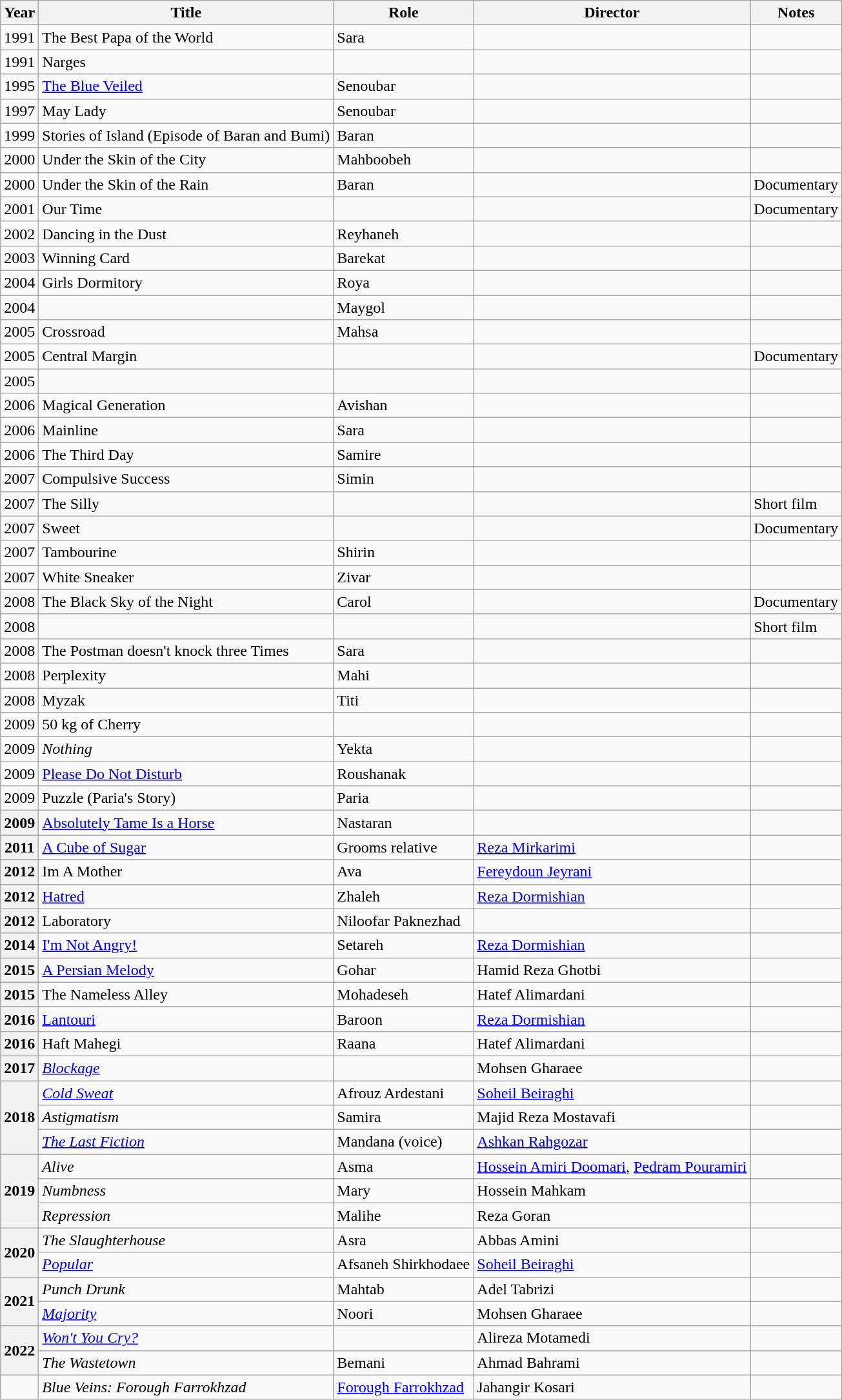<table class="wikitable plainrowheaders sortable"  style=font-size:100%>
<tr>
<th scope="col">Year</th>
<th scope="col">Title</th>
<th scope="col">Role</th>
<th scope="col">Director</th>
<th>Notes</th>
</tr>
<tr>
<td>1991</td>
<td>The Best Papa of the World</td>
<td>Sara</td>
<td></td>
<td></td>
</tr>
<tr>
<td>1991</td>
<td>Narges</td>
<td></td>
<td></td>
<td></td>
</tr>
<tr>
<td>1995</td>
<td><a href='#'>The Blue Veiled</a></td>
<td>Senoubar</td>
<td></td>
<td></td>
</tr>
<tr>
<td>1997</td>
<td>May Lady</td>
<td>Senoubar</td>
<td></td>
<td></td>
</tr>
<tr>
<td>1999</td>
<td>Stories of Island (Episode of Baran and Bumi)</td>
<td>Baran</td>
<td></td>
<td></td>
</tr>
<tr>
<td>2000</td>
<td>Under the Skin of the City</td>
<td>Mahboobeh</td>
<td></td>
<td></td>
</tr>
<tr>
<td>2000</td>
<td>Under the Skin of the Rain</td>
<td>Baran</td>
<td></td>
<td>Documentary</td>
</tr>
<tr>
<td>2001</td>
<td>Our Time</td>
<td></td>
<td></td>
<td>Documentary</td>
</tr>
<tr>
<td>2002</td>
<td>Dancing in the Dust</td>
<td>Reyhaneh</td>
<td></td>
<td></td>
</tr>
<tr>
<td>2003</td>
<td>Winning Card</td>
<td>Barekat</td>
<td></td>
<td></td>
</tr>
<tr>
<td>2004</td>
<td>Girls Dormitory</td>
<td>Roya</td>
<td></td>
<td></td>
</tr>
<tr>
<td>2004</td>
<td></td>
<td>Maygol</td>
<td></td>
<td></td>
</tr>
<tr>
<td>2005</td>
<td>Crossroad</td>
<td>Mahsa</td>
<td></td>
<td></td>
</tr>
<tr>
<td>2005</td>
<td>Central Margin</td>
<td></td>
<td></td>
<td>Documentary</td>
</tr>
<tr>
<td>2005</td>
<td></td>
<td></td>
<td></td>
<td></td>
</tr>
<tr>
<td>2006</td>
<td>Magical Generation</td>
<td>Avishan</td>
<td></td>
<td></td>
</tr>
<tr>
<td>2006</td>
<td>Mainline</td>
<td>Sara</td>
<td></td>
<td></td>
</tr>
<tr>
<td>2006</td>
<td>The Third Day</td>
<td>Samire</td>
<td></td>
<td></td>
</tr>
<tr>
<td>2007</td>
<td>Compulsive Success</td>
<td>Simin</td>
<td></td>
<td></td>
</tr>
<tr>
<td>2007</td>
<td>The Silly</td>
<td></td>
<td></td>
<td>Short film</td>
</tr>
<tr>
<td>2007</td>
<td>Sweet</td>
<td></td>
<td></td>
<td>Documentary</td>
</tr>
<tr>
<td>2007</td>
<td>Tambourine</td>
<td>Shirin</td>
<td></td>
<td></td>
</tr>
<tr>
<td>2007</td>
<td>White Sneaker</td>
<td>Zivar</td>
<td></td>
<td></td>
</tr>
<tr>
<td>2008</td>
<td>The Black Sky of the Night</td>
<td>Carol</td>
<td></td>
<td>Documentary</td>
</tr>
<tr>
<td>2008</td>
<td></td>
<td></td>
<td></td>
<td>Short film</td>
</tr>
<tr>
<td>2008</td>
<td>The Postman doesn't knock three Times</td>
<td>Sara</td>
<td></td>
<td></td>
</tr>
<tr>
<td>2008</td>
<td>Perplexity</td>
<td>Mahi</td>
<td></td>
<td></td>
</tr>
<tr>
<td>2008</td>
<td>Myzak</td>
<td>Titi</td>
<td></td>
<td></td>
</tr>
<tr>
<td>2009</td>
<td>50 kg of Cherry</td>
<td></td>
<td></td>
<td></td>
</tr>
<tr>
<td>2009</td>
<td><em>Nothing</em></td>
<td>Yekta</td>
<td></td>
<td></td>
</tr>
<tr>
<td>2009</td>
<td><a href='#'>Please Do Not Disturb</a></td>
<td>Roushanak</td>
<td></td>
<td></td>
</tr>
<tr>
<td>2009</td>
<td>Puzzle (Paria's Story)</td>
<td>Paria</td>
<td></td>
<td></td>
</tr>
<tr>
<th scope=row>2009</th>
<td><a href='#'>Absolutely Tame Is a Horse</a></td>
<td>Nastaran</td>
<td></td>
<td></td>
</tr>
<tr>
<th scope=row>2011</th>
<td><a href='#'>A Cube of Sugar</a></td>
<td>Grooms relative</td>
<td><a href='#'>Reza Mirkarimi</a></td>
<td></td>
</tr>
<tr>
<th scope=row>2012</th>
<td>Im A Mother</td>
<td>Ava</td>
<td><a href='#'>Fereydoun Jeyrani</a></td>
<td></td>
</tr>
<tr>
<th scope=row>2012</th>
<td><a href='#'>Hatred</a></td>
<td>Zhaleh</td>
<td><a href='#'>Reza Dormishian</a></td>
<td></td>
</tr>
<tr>
<th scope=row>2012</th>
<td>Laboratory</td>
<td>Niloofar Paknezhad</td>
<td></td>
<td></td>
</tr>
<tr>
<th scope=row>2014</th>
<td><a href='#'>I'm Not Angry!</a></td>
<td>Setareh</td>
<td><a href='#'>Reza Dormishian</a></td>
<td></td>
</tr>
<tr>
<th scope=row>2015</th>
<td><a href='#'>A Persian Melody</a></td>
<td>Gohar</td>
<td>Hamid Reza Ghotbi</td>
<td></td>
</tr>
<tr>
<th scope=row>2015</th>
<td>The Nameless Alley</td>
<td>Mohadeseh</td>
<td>Hatef Alimardani</td>
<td></td>
</tr>
<tr>
<th scope=row>2016</th>
<td><a href='#'>Lantouri</a></td>
<td>Baroon</td>
<td><a href='#'>Reza Dormishian</a></td>
<td></td>
</tr>
<tr>
<th scope=row>2016</th>
<td>Haft Mahegi</td>
<td>Raana</td>
<td>Hatef Alimardani</td>
<td></td>
</tr>
<tr>
<th scope=row>2017</th>
<td><em><a href='#'>Blockage</a></em></td>
<td></td>
<td>Mohsen Gharaee</td>
<td></td>
</tr>
<tr>
<th rowspan="3" scope="row">2018</th>
<td><em><a href='#'>Cold Sweat</a></em></td>
<td>Afrouz Ardestani</td>
<td><a href='#'>Soheil Beiraghi</a></td>
<td></td>
</tr>
<tr>
<td><em>Astigmatism</em></td>
<td>Samira</td>
<td>Majid Reza Mostavafi</td>
<td></td>
</tr>
<tr>
<td><em><a href='#'>The Last Fiction</a></em></td>
<td>Mandana (voice)</td>
<td><a href='#'>Ashkan Rahgozar</a></td>
<td></td>
</tr>
<tr>
<th scope="row" rowspan="3">2019</th>
<td><em>Alive</em></td>
<td>Asma</td>
<td><a href='#'>Hossein Amiri Doomari</a>, <a href='#'>Pedram Pouramiri</a></td>
<td></td>
</tr>
<tr>
<td><em>Numbness</em></td>
<td>Mary</td>
<td>Hossein Mahkam</td>
<td></td>
</tr>
<tr>
<td><em>Repression</em></td>
<td>Malihe</td>
<td>Reza Goran</td>
<td></td>
</tr>
<tr>
<th scope="row" rowspan="2">2020</th>
<td><em>The Slaughterhouse</em></td>
<td>Asra</td>
<td>Abbas Amini</td>
<td></td>
</tr>
<tr>
<td><em><a href='#'>Popular</a></em></td>
<td>Afsaneh Shirkhodaee</td>
<td><a href='#'>Soheil Beiraghi</a></td>
<td></td>
</tr>
<tr>
<th scope=row rowspan="2">2021</th>
<td><em>Punch Drunk</em></td>
<td>Mahtab</td>
<td>Adel Tabrizi</td>
<td></td>
</tr>
<tr>
<td><em><a href='#'>Majority</a></em></td>
<td>Noori</td>
<td>Mohsen Gharaee</td>
<td></td>
</tr>
<tr>
<th rowspan="2" scope="row">2022</th>
<td><em><a href='#'>Won't You Cry?</a></em></td>
<td></td>
<td>Alireza Motamedi</td>
<td></td>
</tr>
<tr>
<td><em>The Wastetown</em></td>
<td>Bemani</td>
<td>Ahmad Bahrami</td>
<td></td>
</tr>
<tr>
<td></td>
<td><em>Blue Veins: Forough Farrokhzad</em></td>
<td><a href='#'>Forough Farrokhzad</a></td>
<td>Jahangir Kosari</td>
<td></td>
</tr>
</table>
